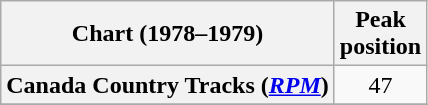<table class="wikitable sortable plainrowheaders" style="text-align:center">
<tr>
<th scope="col">Chart (1978–1979)</th>
<th scope="col">Peak<br>position</th>
</tr>
<tr>
<th scope="row">Canada Country Tracks (<em><a href='#'>RPM</a></em>)</th>
<td align="center">47</td>
</tr>
<tr>
</tr>
</table>
